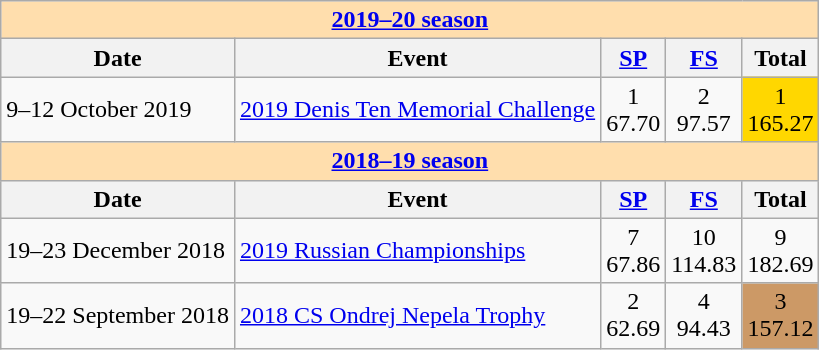<table class="wikitable">
<tr>
<td style="background-color: #ffdead; " colspan=6 align=center><a href='#'><strong>2019–20 season</strong></a></td>
</tr>
<tr>
<th>Date</th>
<th>Event</th>
<th><a href='#'>SP</a></th>
<th><a href='#'>FS</a></th>
<th>Total</th>
</tr>
<tr>
<td>9–12 October 2019</td>
<td><a href='#'>2019 Denis Ten Memorial Challenge</a></td>
<td align=center>1 <br> 67.70</td>
<td align=center>2 <br> 97.57</td>
<td align=center bgcolor=gold>1 <br> 165.27</td>
</tr>
<tr>
<td style="background-color: #ffdead; " colspan=6 align=center><a href='#'><strong>2018–19 season</strong></a></td>
</tr>
<tr>
<th>Date</th>
<th>Event</th>
<th><a href='#'>SP</a></th>
<th><a href='#'>FS</a></th>
<th>Total</th>
</tr>
<tr>
<td>19–23 December 2018</td>
<td><a href='#'>2019 Russian Championships</a></td>
<td align=center>7 <br> 67.86</td>
<td align=center>10 <br> 114.83</td>
<td align=center>9 <br> 182.69</td>
</tr>
<tr>
<td>19–22 September 2018</td>
<td><a href='#'>2018 CS Ondrej Nepela Trophy</a></td>
<td align=center>2 <br> 62.69</td>
<td align=center>4 <br> 94.43</td>
<td align=center bgcolor=cc9966>3 <br> 157.12</td>
</tr>
</table>
